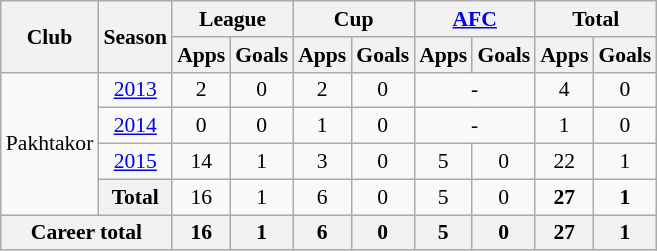<table class="wikitable" style="font-size:90%; text-align:center;">
<tr>
<th rowspan="2">Club</th>
<th rowspan="2">Season</th>
<th colspan="2">League</th>
<th colspan="2">Cup</th>
<th colspan="2"><a href='#'>AFC</a></th>
<th colspan="2">Total</th>
</tr>
<tr>
<th>Apps</th>
<th>Goals</th>
<th>Apps</th>
<th>Goals</th>
<th>Apps</th>
<th>Goals</th>
<th>Apps</th>
<th>Goals</th>
</tr>
<tr>
<td rowspan="4">Pakhtakor</td>
<td><a href='#'>2013</a></td>
<td>2</td>
<td>0</td>
<td>2</td>
<td>0</td>
<td colspan="2">-</td>
<td>4</td>
<td>0</td>
</tr>
<tr>
<td><a href='#'>2014</a></td>
<td>0</td>
<td>0</td>
<td>1</td>
<td>0</td>
<td colspan="2">-</td>
<td>1</td>
<td>0</td>
</tr>
<tr>
<td><a href='#'>2015</a></td>
<td>14</td>
<td>1</td>
<td>3</td>
<td>0</td>
<td>5</td>
<td>0</td>
<td>22</td>
<td>1</td>
</tr>
<tr>
<th>Total</th>
<td>16</td>
<td>1</td>
<td>6</td>
<td>0</td>
<td>5</td>
<td>0</td>
<td><strong>27</strong></td>
<td><strong>1</strong></td>
</tr>
<tr>
<th colspan="2">Career total</th>
<th>16</th>
<th>1</th>
<th>6</th>
<th>0</th>
<th>5</th>
<th>0</th>
<th><strong>27</strong></th>
<th><strong>1</strong></th>
</tr>
</table>
